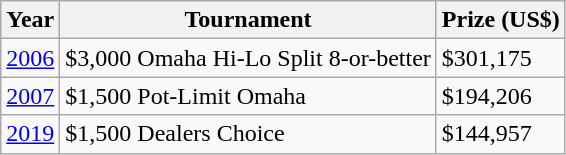<table class="wikitable">
<tr>
<th>Year</th>
<th>Tournament</th>
<th>Prize (US$)</th>
</tr>
<tr>
<td><a href='#'>2006</a></td>
<td>$3,000 Omaha Hi-Lo Split 8-or-better</td>
<td>$301,175</td>
</tr>
<tr>
<td><a href='#'>2007</a></td>
<td>$1,500 Pot-Limit Omaha</td>
<td>$194,206</td>
</tr>
<tr>
<td><a href='#'>2019</a></td>
<td>$1,500 Dealers Choice</td>
<td>$144,957</td>
</tr>
</table>
